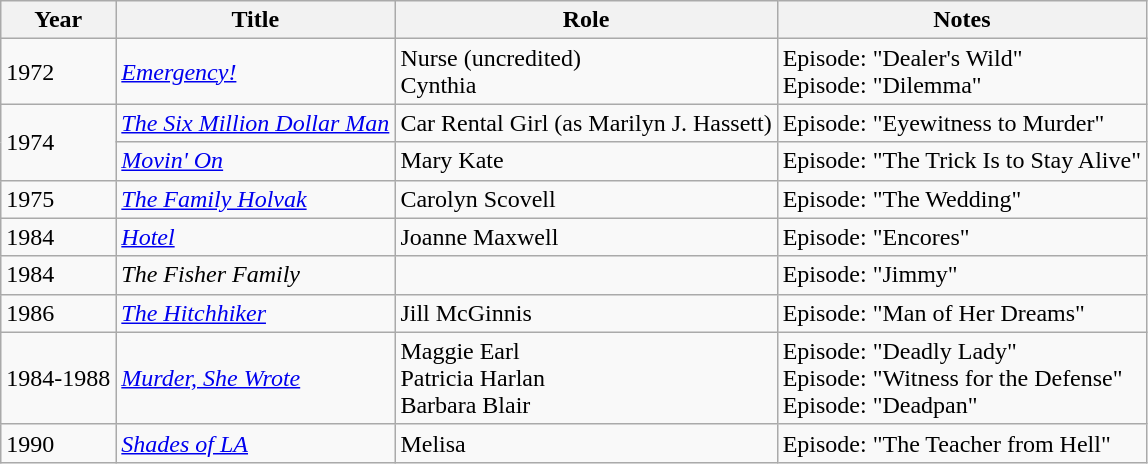<table class="wikitable sortable">
<tr>
<th>Year</th>
<th>Title</th>
<th>Role</th>
<th class="wikitable unsortable">Notes</th>
</tr>
<tr>
<td>1972</td>
<td><em><a href='#'>Emergency!</a></em></td>
<td>Nurse (uncredited)<br>Cynthia</td>
<td>Episode: "Dealer's Wild"<br>Episode: "Dilemma"</td>
</tr>
<tr>
<td rowspan="2">1974</td>
<td><em><a href='#'>The Six Million Dollar Man</a></em></td>
<td>Car Rental Girl (as Marilyn J. Hassett)</td>
<td>Episode: "Eyewitness to Murder"</td>
</tr>
<tr>
<td><em><a href='#'>Movin' On</a></em></td>
<td>Mary Kate</td>
<td>Episode: "The Trick Is to Stay Alive"</td>
</tr>
<tr>
<td>1975</td>
<td><em><a href='#'>The Family Holvak</a></em></td>
<td>Carolyn Scovell</td>
<td>Episode: "The Wedding"</td>
</tr>
<tr>
<td>1984</td>
<td><em><a href='#'>Hotel</a></em></td>
<td>Joanne Maxwell</td>
<td>Episode: "Encores"</td>
</tr>
<tr>
<td>1984</td>
<td><em>The Fisher Family</em></td>
<td></td>
<td>Episode: "Jimmy"</td>
</tr>
<tr>
<td>1986</td>
<td><em><a href='#'>The Hitchhiker</a></em></td>
<td>Jill McGinnis</td>
<td>Episode: "Man of Her Dreams"</td>
</tr>
<tr>
<td>1984-1988</td>
<td><em><a href='#'>Murder, She Wrote</a></em></td>
<td>Maggie Earl<br>Patricia Harlan<br>Barbara Blair</td>
<td>Episode: "Deadly Lady"<br>Episode: "Witness for the Defense"<br>Episode: "Deadpan"</td>
</tr>
<tr>
<td>1990</td>
<td><em><a href='#'>Shades of LA</a></em></td>
<td>Melisa</td>
<td>Episode: "The Teacher from Hell"</td>
</tr>
</table>
